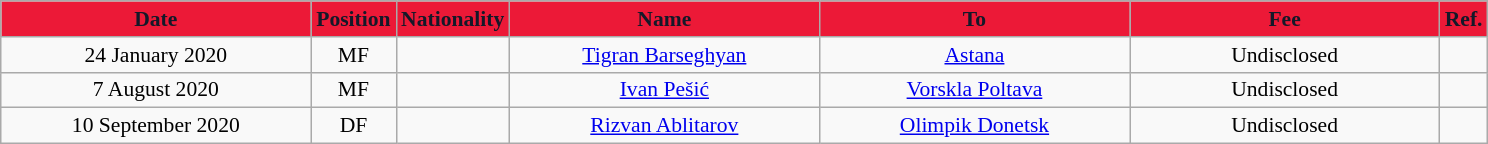<table class="wikitable"  style="text-align:center; font-size:90%; ">
<tr>
<th style="background:#EC1937; color:#141929; width:200px;">Date</th>
<th style="background:#EC1937; color:#141929; width:50px;">Position</th>
<th style="background:#EC1937; color:#141929; width:50px;">Nationality</th>
<th style="background:#EC1937; color:#141929; width:200px;">Name</th>
<th style="background:#EC1937; color:#141929; width:200px;">To</th>
<th style="background:#EC1937; color:#141929; width:200px;">Fee</th>
<th style="background:#EC1937; color:#141929; width:25px;">Ref.</th>
</tr>
<tr>
<td>24 January 2020</td>
<td>MF</td>
<td></td>
<td><a href='#'>Tigran Barseghyan</a></td>
<td><a href='#'>Astana</a></td>
<td>Undisclosed</td>
<td></td>
</tr>
<tr>
<td>7 August 2020</td>
<td>MF</td>
<td></td>
<td><a href='#'>Ivan Pešić</a></td>
<td><a href='#'>Vorskla Poltava</a></td>
<td>Undisclosed</td>
<td></td>
</tr>
<tr>
<td>10 September 2020</td>
<td>DF</td>
<td></td>
<td><a href='#'>Rizvan Ablitarov</a></td>
<td><a href='#'>Olimpik Donetsk</a></td>
<td>Undisclosed</td>
<td></td>
</tr>
</table>
